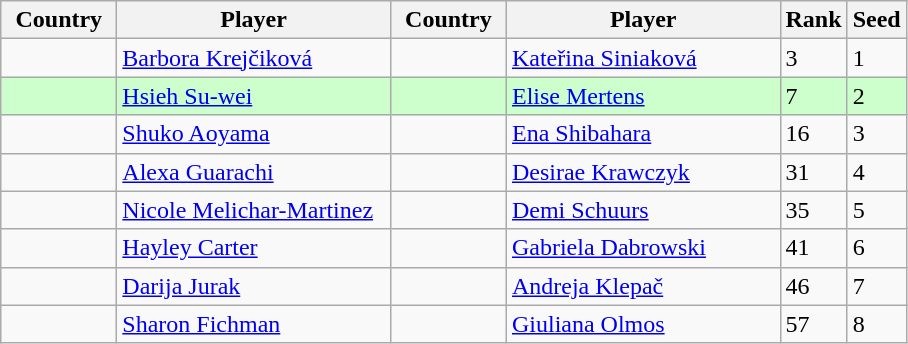<table class="sortable wikitable">
<tr>
<th width="70">Country</th>
<th width="175">Player</th>
<th width="70">Country</th>
<th width="175">Player</th>
<th>Rank</th>
<th>Seed</th>
</tr>
<tr>
<td></td>
<td><a href='#'>Barbora Krejčiková</a></td>
<td></td>
<td><a href='#'>Kateřina Siniaková</a></td>
<td>3</td>
<td>1</td>
</tr>
<tr bgcolor=#cfc>
<td></td>
<td><a href='#'>Hsieh Su-wei</a></td>
<td></td>
<td><a href='#'>Elise Mertens</a></td>
<td>7</td>
<td>2</td>
</tr>
<tr>
<td></td>
<td><a href='#'>Shuko Aoyama</a></td>
<td></td>
<td><a href='#'>Ena Shibahara</a></td>
<td>16</td>
<td>3</td>
</tr>
<tr>
<td></td>
<td><a href='#'>Alexa Guarachi</a></td>
<td></td>
<td><a href='#'>Desirae Krawczyk</a></td>
<td>31</td>
<td>4</td>
</tr>
<tr>
<td></td>
<td><a href='#'>Nicole Melichar-Martinez</a></td>
<td></td>
<td><a href='#'>Demi Schuurs</a></td>
<td>35</td>
<td>5</td>
</tr>
<tr>
<td></td>
<td><a href='#'>Hayley Carter</a></td>
<td></td>
<td><a href='#'>Gabriela Dabrowski</a></td>
<td>41</td>
<td>6</td>
</tr>
<tr>
<td></td>
<td><a href='#'>Darija Jurak</a></td>
<td></td>
<td><a href='#'>Andreja Klepač</a></td>
<td>46</td>
<td>7</td>
</tr>
<tr>
<td></td>
<td><a href='#'>Sharon Fichman</a></td>
<td></td>
<td><a href='#'>Giuliana Olmos</a></td>
<td>57</td>
<td>8</td>
</tr>
</table>
